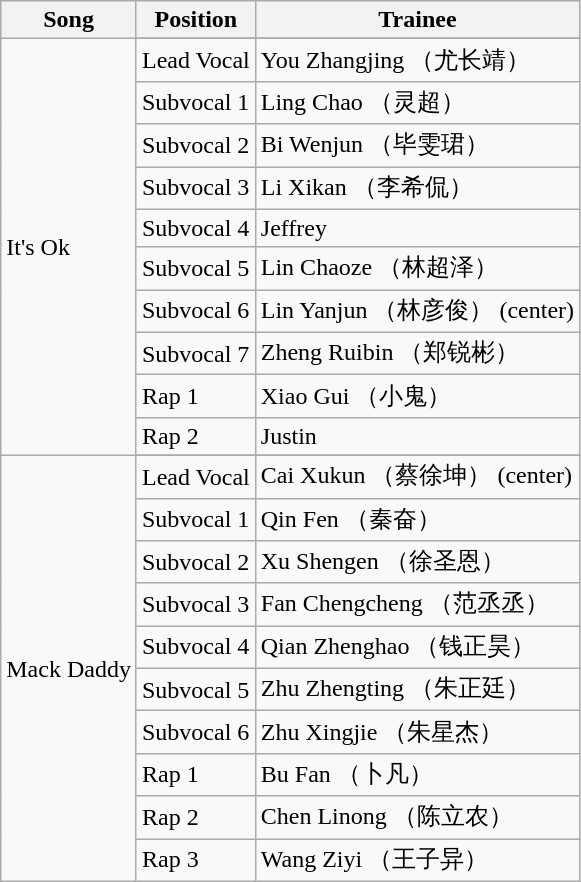<table class="wikitable">
<tr>
<th>Song</th>
<th>Position</th>
<th>Trainee</th>
</tr>
<tr>
<td rowspan="11">It's Ok</td>
</tr>
<tr>
<td>Lead Vocal</td>
<td>You Zhangjing （尤长靖）</td>
</tr>
<tr>
<td>Subvocal 1</td>
<td>Ling Chao （灵超）</td>
</tr>
<tr>
<td>Subvocal 2</td>
<td>Bi Wenjun （毕雯珺）</td>
</tr>
<tr>
<td>Subvocal 3</td>
<td>Li Xikan （李希侃）</td>
</tr>
<tr>
<td>Subvocal 4</td>
<td>Jeffrey</td>
</tr>
<tr>
<td>Subvocal 5</td>
<td>Lin Chaoze （林超泽）</td>
</tr>
<tr>
<td>Subvocal 6</td>
<td>Lin Yanjun （林彦俊） (center)</td>
</tr>
<tr>
<td>Subvocal 7</td>
<td>Zheng Ruibin （郑锐彬）</td>
</tr>
<tr>
<td>Rap 1</td>
<td>Xiao Gui （小鬼）</td>
</tr>
<tr>
<td>Rap 2</td>
<td>Justin</td>
</tr>
<tr>
<td rowspan="11">Mack Daddy</td>
</tr>
<tr>
<td>Lead Vocal</td>
<td>Cai Xukun （蔡徐坤） (center)</td>
</tr>
<tr>
<td>Subvocal 1</td>
<td>Qin Fen （秦奋）</td>
</tr>
<tr>
<td>Subvocal 2</td>
<td>Xu Shengen （徐圣恩）</td>
</tr>
<tr>
<td>Subvocal 3</td>
<td>Fan Chengcheng （范丞丞）</td>
</tr>
<tr>
<td>Subvocal 4</td>
<td>Qian Zhenghao （钱正昊）</td>
</tr>
<tr>
<td>Subvocal 5</td>
<td>Zhu Zhengting （朱正廷）</td>
</tr>
<tr>
<td>Subvocal 6</td>
<td>Zhu Xingjie （朱星杰）</td>
</tr>
<tr>
<td>Rap 1</td>
<td>Bu Fan （卜凡）</td>
</tr>
<tr>
<td>Rap 2</td>
<td>Chen Linong （陈立农）</td>
</tr>
<tr>
<td>Rap 3</td>
<td>Wang Ziyi （王子异）</td>
</tr>
</table>
